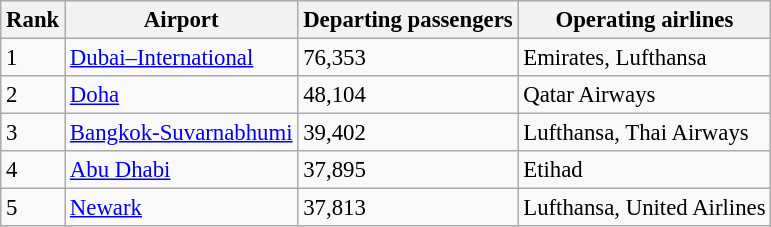<table class="wikitable" style="font-size: 95%" width= align=right>
<tr>
<th>Rank</th>
<th>Airport</th>
<th>Departing passengers</th>
<th>Operating airlines</th>
</tr>
<tr>
<td>1</td>
<td><a href='#'>Dubai–International</a></td>
<td>76,353</td>
<td>Emirates, Lufthansa</td>
</tr>
<tr>
<td>2</td>
<td><a href='#'>Doha</a></td>
<td>48,104</td>
<td>Qatar Airways</td>
</tr>
<tr>
<td>3</td>
<td><a href='#'>Bangkok-Suvarnabhumi</a></td>
<td>39,402</td>
<td>Lufthansa, Thai Airways</td>
</tr>
<tr>
<td>4</td>
<td><a href='#'>Abu Dhabi</a></td>
<td>37,895</td>
<td>Etihad</td>
</tr>
<tr>
<td>5</td>
<td><a href='#'>Newark</a></td>
<td>37,813</td>
<td>Lufthansa, United Airlines</td>
</tr>
</table>
